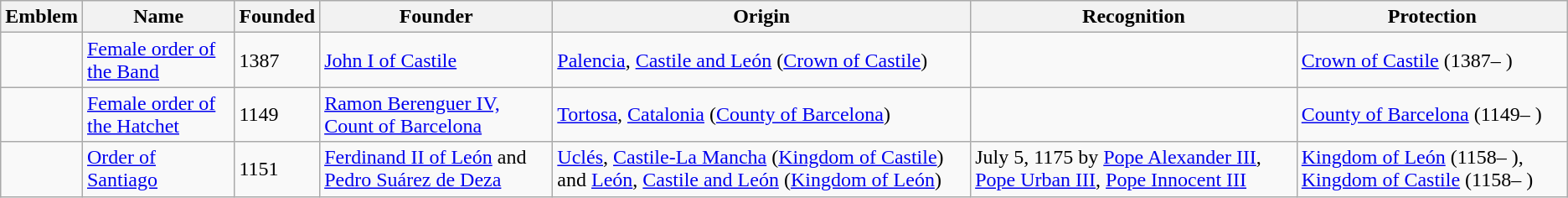<table class="wikitable">
<tr>
<th>Emblem</th>
<th>Name</th>
<th>Founded</th>
<th>Founder</th>
<th>Origin</th>
<th>Recognition</th>
<th>Protection</th>
</tr>
<tr>
<td></td>
<td><a href='#'>Female order of the Band</a></td>
<td>1387</td>
<td><a href='#'>John I of Castile</a></td>
<td><a href='#'>Palencia</a>, <a href='#'>Castile and León</a> (<a href='#'>Crown of Castile</a>)</td>
<td></td>
<td><a href='#'>Crown of Castile</a> (1387– )</td>
</tr>
<tr>
<td></td>
<td><a href='#'>Female order of the Hatchet</a></td>
<td>1149</td>
<td><a href='#'>Ramon Berenguer IV, Count of Barcelona</a></td>
<td><a href='#'>Tortosa</a>, <a href='#'>Catalonia</a> (<a href='#'>County of Barcelona</a>)</td>
<td></td>
<td><a href='#'>County of Barcelona</a> (1149– )</td>
</tr>
<tr>
<td></td>
<td><a href='#'>Order of Santiago</a></td>
<td>1151</td>
<td><a href='#'>Ferdinand II of León</a> and <a href='#'>Pedro Suárez de Deza</a></td>
<td><a href='#'>Uclés</a>, <a href='#'>Castile-La Mancha</a> (<a href='#'>Kingdom of Castile</a>) and <a href='#'>León</a>, <a href='#'>Castile and León</a>  (<a href='#'>Kingdom of León</a>)</td>
<td>July 5, 1175 by <a href='#'>Pope Alexander III</a>, <a href='#'>Pope Urban III</a>, <a href='#'>Pope Innocent III</a></td>
<td><a href='#'>Kingdom of León</a> (1158– ), <a href='#'>Kingdom of Castile</a> (1158– )</td>
</tr>
</table>
